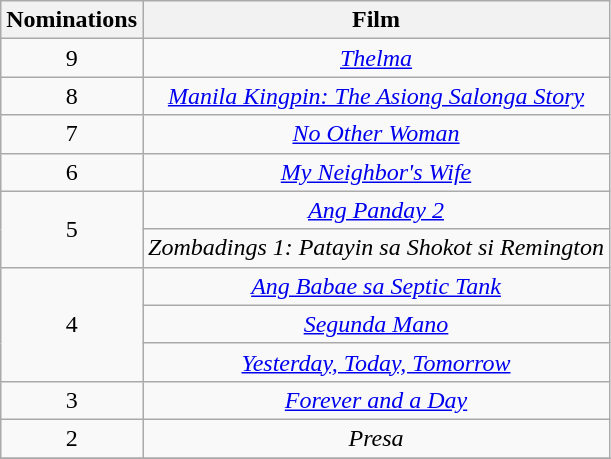<table class="wikitable" style="text-align:center;">
<tr>
<th scope="col" width="55">Nominations</th>
<th scope="col" align="center">Film</th>
</tr>
<tr>
<td style="text-align:center">9</td>
<td><em><a href='#'>Thelma</a></em></td>
</tr>
<tr>
<td style="text-align:center">8</td>
<td><em><a href='#'>Manila Kingpin: The Asiong Salonga Story</a></em></td>
</tr>
<tr>
<td style="text-align:center">7</td>
<td><em><a href='#'>No Other Woman</a></em></td>
</tr>
<tr>
<td style="text-align:center">6</td>
<td><em><a href='#'>My Neighbor's Wife</a></em></td>
</tr>
<tr>
<td rowspan=2 style="text-align:center">5</td>
<td><em><a href='#'>Ang Panday 2</a></em></td>
</tr>
<tr>
<td><em>Zombadings 1: Patayin sa Shokot si Remington</em></td>
</tr>
<tr>
<td rowspan=3 style="text-align:center">4</td>
<td><em><a href='#'>Ang Babae sa Septic Tank</a></em></td>
</tr>
<tr>
<td><em><a href='#'>Segunda Mano</a></em></td>
</tr>
<tr>
<td><em><a href='#'>Yesterday, Today, Tomorrow</a></em></td>
</tr>
<tr>
<td style="text-align:center">3</td>
<td><em><a href='#'>Forever and a Day</a></em></td>
</tr>
<tr>
<td style="text-align:center">2</td>
<td><em>Presa</em></td>
</tr>
<tr>
</tr>
</table>
